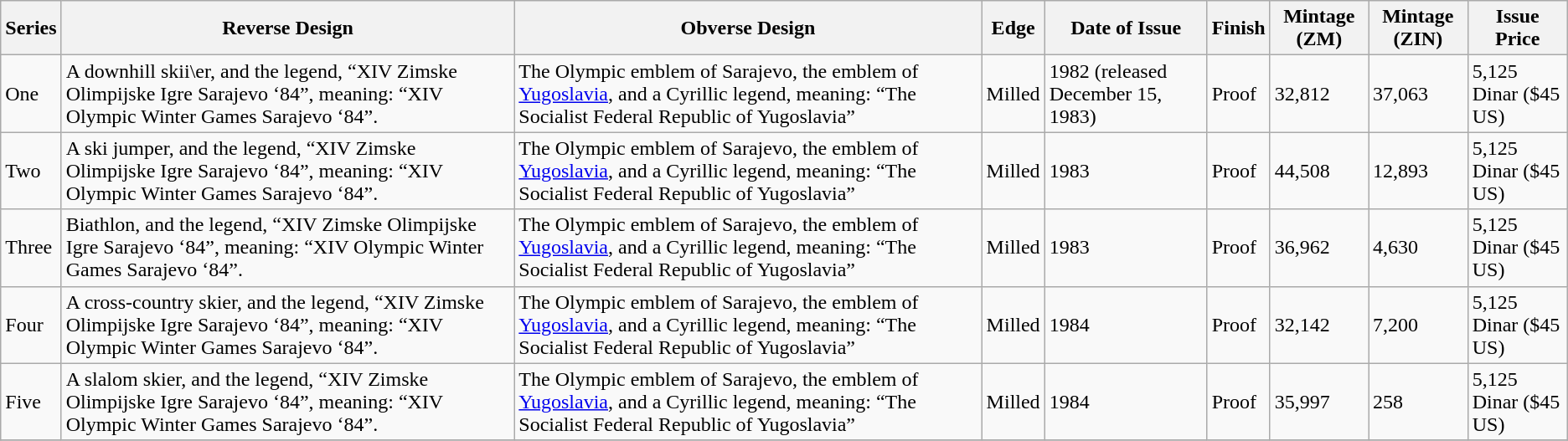<table class="wikitable">
<tr>
<th>Series</th>
<th>Reverse Design</th>
<th>Obverse Design</th>
<th>Edge</th>
<th>Date of Issue</th>
<th>Finish</th>
<th>Mintage (ZM)</th>
<th>Mintage (ZIN)</th>
<th>Issue Price</th>
</tr>
<tr>
<td>One</td>
<td>A downhill skii\er, and the legend, “XIV Zimske Olimpijske Igre Sarajevo ‘84”, meaning: “XIV Olympic Winter Games Sarajevo ‘84”.</td>
<td>The Olympic emblem of Sarajevo, the emblem of <a href='#'>Yugoslavia</a>, and a Cyrillic legend, meaning: “The Socialist Federal Republic of Yugoslavia”</td>
<td>Milled</td>
<td>1982 (released December 15, 1983)</td>
<td>Proof</td>
<td>32,812</td>
<td>37,063</td>
<td>5,125 Dinar ($45 US)</td>
</tr>
<tr>
<td>Two</td>
<td>A ski jumper, and the legend, “XIV Zimske Olimpijske Igre Sarajevo ‘84”, meaning: “XIV Olympic Winter Games Sarajevo ‘84”.</td>
<td>The Olympic emblem of Sarajevo, the emblem of <a href='#'>Yugoslavia</a>, and a Cyrillic legend, meaning: “The Socialist Federal Republic of Yugoslavia”</td>
<td>Milled</td>
<td>1983</td>
<td>Proof</td>
<td>44,508</td>
<td>12,893</td>
<td>5,125 Dinar ($45 US)</td>
</tr>
<tr>
<td>Three</td>
<td>Biathlon, and the legend, “XIV Zimske Olimpijske Igre Sarajevo ‘84”, meaning: “XIV Olympic Winter Games Sarajevo ‘84”.</td>
<td>The Olympic emblem of Sarajevo, the emblem of <a href='#'>Yugoslavia</a>, and a Cyrillic legend, meaning: “The Socialist Federal Republic of Yugoslavia”</td>
<td>Milled</td>
<td>1983</td>
<td>Proof</td>
<td>36,962</td>
<td>4,630</td>
<td>5,125 Dinar ($45 US)</td>
</tr>
<tr>
<td>Four</td>
<td>A cross-country skier, and the legend, “XIV Zimske Olimpijske Igre Sarajevo ‘84”, meaning: “XIV Olympic Winter Games Sarajevo ‘84”.</td>
<td>The Olympic emblem of Sarajevo, the emblem of <a href='#'>Yugoslavia</a>, and a Cyrillic legend, meaning: “The Socialist Federal Republic of Yugoslavia”</td>
<td>Milled</td>
<td>1984</td>
<td>Proof</td>
<td>32,142</td>
<td>7,200</td>
<td>5,125 Dinar ($45 US)</td>
</tr>
<tr>
<td>Five</td>
<td>A slalom skier, and the legend, “XIV Zimske Olimpijske Igre Sarajevo ‘84”, meaning: “XIV Olympic Winter Games Sarajevo ‘84”.</td>
<td>The Olympic emblem of Sarajevo, the emblem of <a href='#'>Yugoslavia</a>, and a Cyrillic legend, meaning: “The Socialist Federal Republic of Yugoslavia”</td>
<td>Milled</td>
<td>1984</td>
<td>Proof</td>
<td>35,997</td>
<td>258</td>
<td>5,125 Dinar ($45 US)</td>
</tr>
<tr>
</tr>
</table>
